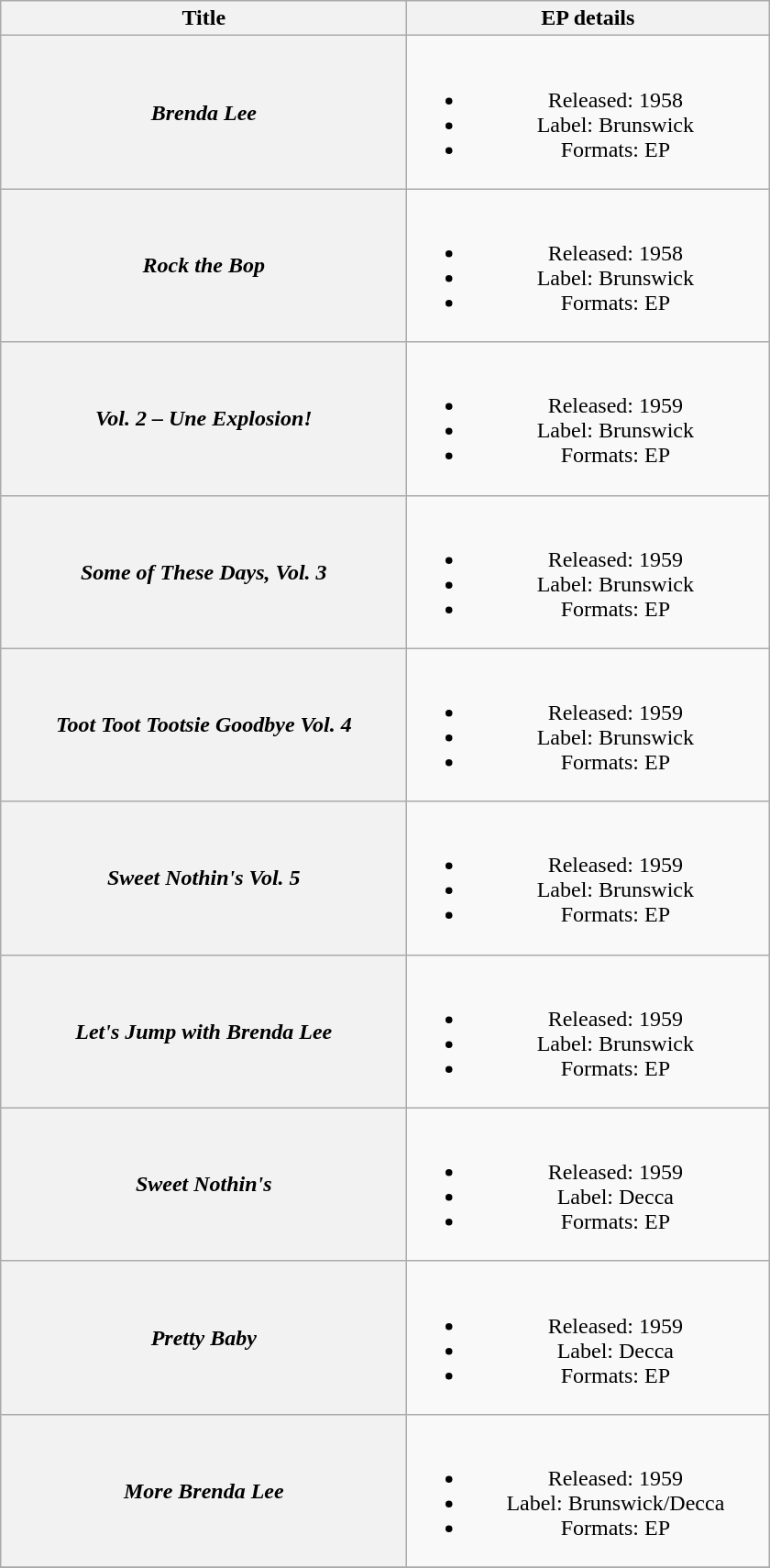<table class="wikitable plainrowheaders" style="text-align:center;">
<tr>
<th scope="col" style="width:18em;">Title</th>
<th scope="col" style="width:16em;">EP details</th>
</tr>
<tr>
<th scope="row"><em>Brenda Lee</em></th>
<td><br><ul><li>Released: 1958</li><li>Label: Brunswick</li><li>Formats: EP</li></ul></td>
</tr>
<tr>
<th scope="row"><em>Rock the Bop</em></th>
<td><br><ul><li>Released: 1958</li><li>Label: Brunswick</li><li>Formats: EP</li></ul></td>
</tr>
<tr>
<th scope="row"><em>Vol. 2 – Une Explosion!</em></th>
<td><br><ul><li>Released: 1959</li><li>Label: Brunswick</li><li>Formats: EP</li></ul></td>
</tr>
<tr>
<th scope="row"><em>Some of These Days, Vol. 3</em></th>
<td><br><ul><li>Released: 1959</li><li>Label: Brunswick</li><li>Formats: EP</li></ul></td>
</tr>
<tr>
<th scope="row"><em>Toot Toot Tootsie Goodbye Vol. 4</em></th>
<td><br><ul><li>Released: 1959</li><li>Label: Brunswick</li><li>Formats: EP</li></ul></td>
</tr>
<tr>
<th scope="row"><em>Sweet Nothin's Vol. 5</em></th>
<td><br><ul><li>Released: 1959</li><li>Label: Brunswick</li><li>Formats: EP</li></ul></td>
</tr>
<tr>
<th scope="row"><em>Let's Jump with Brenda Lee</em></th>
<td><br><ul><li>Released: 1959</li><li>Label: Brunswick</li><li>Formats: EP</li></ul></td>
</tr>
<tr>
<th scope="row"><em>Sweet Nothin's</em></th>
<td><br><ul><li>Released: 1959</li><li>Label: Decca</li><li>Formats: EP</li></ul></td>
</tr>
<tr>
<th scope="row"><em>Pretty Baby</em></th>
<td><br><ul><li>Released: 1959</li><li>Label: Decca</li><li>Formats: EP</li></ul></td>
</tr>
<tr>
<th scope="row"><em>More Brenda Lee</em></th>
<td><br><ul><li>Released: 1959</li><li>Label: Brunswick/Decca</li><li>Formats: EP</li></ul></td>
</tr>
<tr>
</tr>
</table>
